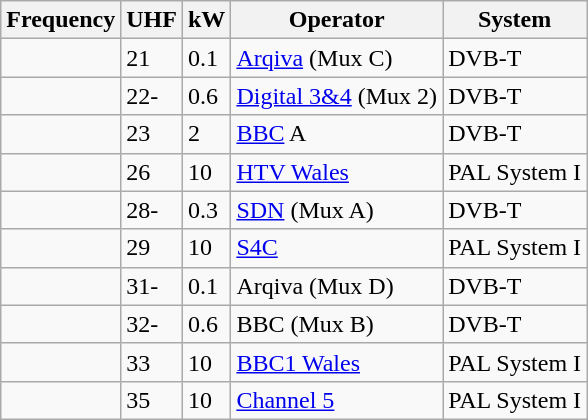<table class="wikitable sortable">
<tr>
<th>Frequency</th>
<th>UHF</th>
<th>kW</th>
<th>Operator</th>
<th>System</th>
</tr>
<tr>
<td></td>
<td>21</td>
<td>0.1</td>
<td><a href='#'>Arqiva</a> (Mux C)</td>
<td>DVB-T</td>
</tr>
<tr>
<td></td>
<td>22-</td>
<td>0.6</td>
<td><a href='#'>Digital 3&4</a> (Mux 2)</td>
<td>DVB-T</td>
</tr>
<tr>
<td></td>
<td>23</td>
<td>2</td>
<td><a href='#'>BBC</a> A</td>
<td>DVB-T</td>
</tr>
<tr>
<td></td>
<td>26</td>
<td>10</td>
<td><a href='#'>HTV Wales</a></td>
<td>PAL System I</td>
</tr>
<tr>
<td></td>
<td>28-</td>
<td>0.3</td>
<td><a href='#'>SDN</a> (Mux A)</td>
<td>DVB-T</td>
</tr>
<tr>
<td></td>
<td>29</td>
<td>10</td>
<td><a href='#'>S4C</a></td>
<td>PAL System I</td>
</tr>
<tr>
<td></td>
<td>31-</td>
<td>0.1</td>
<td>Arqiva (Mux D)</td>
<td>DVB-T</td>
</tr>
<tr>
<td></td>
<td>32-</td>
<td>0.6</td>
<td>BBC (Mux B)</td>
<td>DVB-T</td>
</tr>
<tr>
<td></td>
<td>33</td>
<td>10</td>
<td><a href='#'>BBC1 Wales</a></td>
<td>PAL System I</td>
</tr>
<tr>
<td></td>
<td>35</td>
<td>10</td>
<td><a href='#'>Channel 5</a></td>
<td>PAL System I</td>
</tr>
</table>
